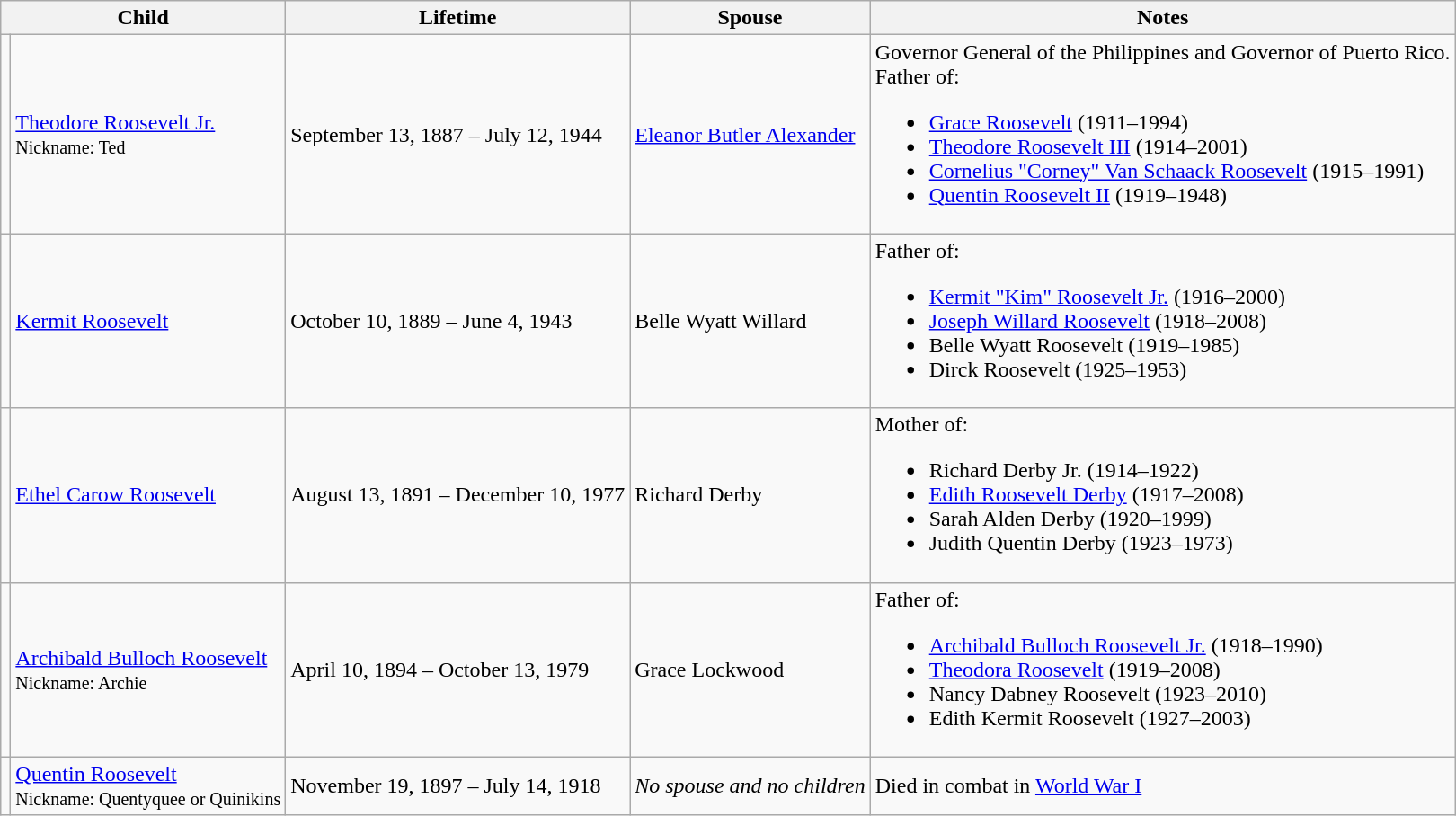<table class="wikitable">
<tr>
<th colspan="2">Child</th>
<th>Lifetime</th>
<th>Spouse</th>
<th>Notes</th>
</tr>
<tr>
<td></td>
<td><a href='#'>Theodore Roosevelt Jr.</a><br><small>Nickname: Ted</small></td>
<td>September 13, 1887 – July 12, 1944</td>
<td><a href='#'>Eleanor Butler Alexander</a></td>
<td>Governor General of the Philippines and Governor of Puerto Rico.<br>Father of:<br><ul><li><a href='#'>Grace Roosevelt</a> (1911–1994)</li><li><a href='#'>Theodore Roosevelt III</a> (1914–2001)</li><li><a href='#'>Cornelius "Corney" Van Schaack Roosevelt</a> (1915–1991)</li><li><a href='#'>Quentin Roosevelt II</a> (1919–1948)</li></ul></td>
</tr>
<tr>
<td></td>
<td><a href='#'>Kermit Roosevelt</a></td>
<td>October 10, 1889 – June 4, 1943</td>
<td>Belle Wyatt Willard</td>
<td>Father of:<br><ul><li><a href='#'>Kermit "Kim" Roosevelt Jr.</a> (1916–2000)</li><li><a href='#'>Joseph Willard Roosevelt</a> (1918–2008)</li><li>Belle Wyatt Roosevelt (1919–1985)</li><li>Dirck Roosevelt (1925–1953)</li></ul></td>
</tr>
<tr>
<td></td>
<td><a href='#'>Ethel Carow Roosevelt</a></td>
<td>August 13, 1891 – December 10, 1977</td>
<td>Richard Derby</td>
<td>Mother of:<br><ul><li>Richard Derby Jr. (1914–1922)</li><li><a href='#'>Edith Roosevelt Derby</a> (1917–2008)</li><li>Sarah Alden Derby (1920–1999)</li><li>Judith Quentin Derby (1923–1973)</li></ul></td>
</tr>
<tr>
<td></td>
<td><a href='#'>Archibald Bulloch Roosevelt</a><br><small>Nickname: Archie</small></td>
<td>April 10, 1894 – October 13, 1979</td>
<td>Grace Lockwood</td>
<td>Father of:<br><ul><li><a href='#'>Archibald Bulloch Roosevelt Jr.</a> (1918–1990)</li><li><a href='#'>Theodora Roosevelt</a> (1919–2008)</li><li>Nancy Dabney Roosevelt (1923–2010)</li><li>Edith Kermit Roosevelt (1927–2003)</li></ul></td>
</tr>
<tr>
<td></td>
<td><a href='#'>Quentin Roosevelt</a><br><small>Nickname: Quentyquee or Quinikins</small></td>
<td>November 19, 1897 – July 14, 1918</td>
<td><em>No spouse and no children</em></td>
<td>Died in combat in <a href='#'>World War I</a></td>
</tr>
</table>
